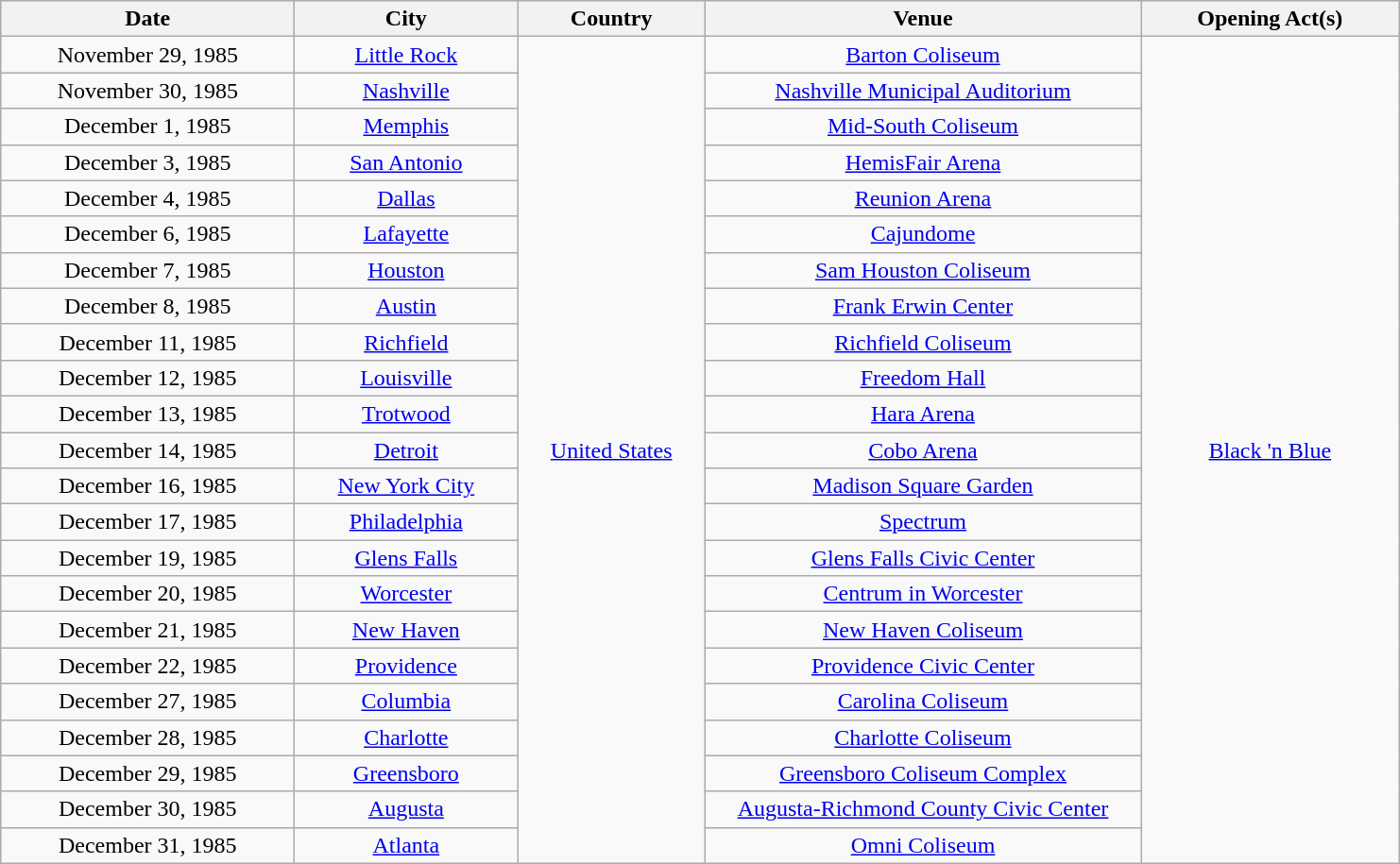<table class="wikitable" style="text-align:center;">
<tr>
<th width="200">Date</th>
<th width="150">City</th>
<th width="125">Country</th>
<th width="300">Venue</th>
<th width="175">Opening Act(s)</th>
</tr>
<tr>
<td>November 29, 1985</td>
<td><a href='#'>Little Rock</a></td>
<td rowspan="23"><a href='#'>United States</a></td>
<td><a href='#'>Barton Coliseum</a></td>
<td rowspan="23"><a href='#'>Black 'n Blue</a></td>
</tr>
<tr>
<td>November 30, 1985</td>
<td><a href='#'>Nashville</a></td>
<td><a href='#'>Nashville Municipal Auditorium</a></td>
</tr>
<tr>
<td>December 1, 1985</td>
<td><a href='#'>Memphis</a></td>
<td><a href='#'>Mid-South Coliseum</a></td>
</tr>
<tr>
<td>December 3, 1985</td>
<td><a href='#'>San Antonio</a></td>
<td><a href='#'>HemisFair Arena</a></td>
</tr>
<tr>
<td>December 4, 1985</td>
<td><a href='#'>Dallas</a></td>
<td><a href='#'>Reunion Arena</a></td>
</tr>
<tr>
<td>December 6, 1985</td>
<td><a href='#'>Lafayette</a></td>
<td><a href='#'>Cajundome</a></td>
</tr>
<tr>
<td>December 7, 1985</td>
<td><a href='#'>Houston</a></td>
<td><a href='#'>Sam Houston Coliseum</a></td>
</tr>
<tr>
<td>December 8, 1985</td>
<td><a href='#'>Austin</a></td>
<td><a href='#'>Frank Erwin Center</a></td>
</tr>
<tr>
<td>December 11, 1985</td>
<td><a href='#'>Richfield</a></td>
<td><a href='#'>Richfield Coliseum</a></td>
</tr>
<tr>
<td>December 12, 1985</td>
<td><a href='#'>Louisville</a></td>
<td><a href='#'>Freedom Hall</a></td>
</tr>
<tr>
<td>December 13, 1985</td>
<td><a href='#'>Trotwood</a></td>
<td><a href='#'>Hara Arena</a></td>
</tr>
<tr>
<td>December 14, 1985</td>
<td><a href='#'>Detroit</a></td>
<td><a href='#'>Cobo Arena</a></td>
</tr>
<tr>
<td>December 16, 1985</td>
<td><a href='#'>New York City</a></td>
<td><a href='#'>Madison Square Garden</a></td>
</tr>
<tr>
<td>December 17, 1985</td>
<td><a href='#'>Philadelphia</a></td>
<td><a href='#'>Spectrum</a></td>
</tr>
<tr>
<td>December 19, 1985</td>
<td><a href='#'>Glens Falls</a></td>
<td><a href='#'>Glens Falls Civic Center</a></td>
</tr>
<tr>
<td>December 20, 1985</td>
<td><a href='#'>Worcester</a></td>
<td><a href='#'>Centrum in Worcester</a></td>
</tr>
<tr>
<td>December 21, 1985</td>
<td><a href='#'>New Haven</a></td>
<td><a href='#'>New Haven Coliseum</a></td>
</tr>
<tr>
<td>December 22, 1985</td>
<td><a href='#'>Providence</a></td>
<td><a href='#'>Providence Civic Center</a></td>
</tr>
<tr>
<td>December 27, 1985</td>
<td><a href='#'>Columbia</a></td>
<td><a href='#'>Carolina Coliseum</a></td>
</tr>
<tr>
<td>December 28, 1985</td>
<td><a href='#'>Charlotte</a></td>
<td><a href='#'>Charlotte Coliseum</a></td>
</tr>
<tr>
<td>December 29, 1985</td>
<td><a href='#'>Greensboro</a></td>
<td><a href='#'>Greensboro Coliseum Complex</a></td>
</tr>
<tr>
<td>December 30, 1985</td>
<td><a href='#'>Augusta</a></td>
<td><a href='#'>Augusta-Richmond County Civic Center</a></td>
</tr>
<tr>
<td>December 31, 1985</td>
<td><a href='#'>Atlanta</a></td>
<td><a href='#'>Omni Coliseum</a></td>
</tr>
</table>
